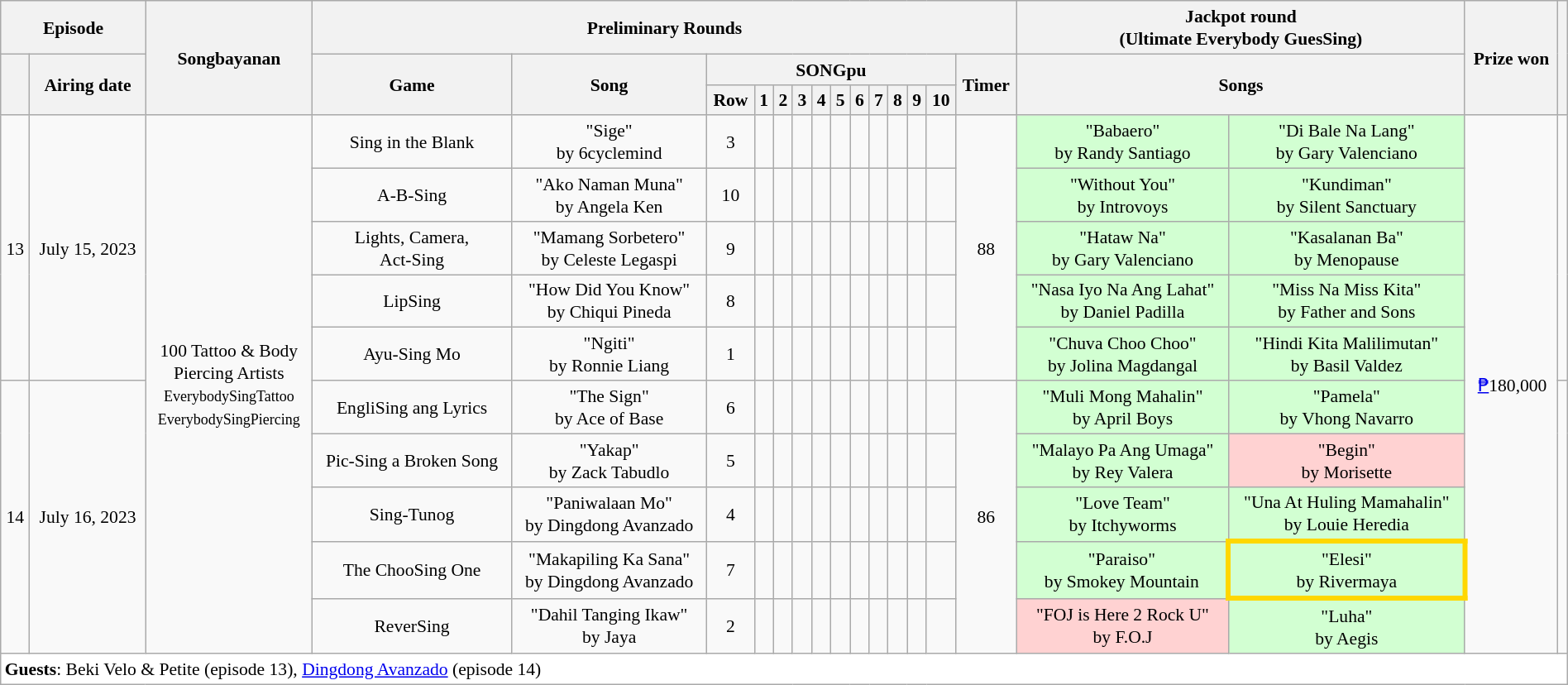<table class="wikitable mw-collapsible mw-collapsed" style="text-align:center; font-size:90%; line-height:18px;" width="100%">
<tr>
<th colspan=2>Episode</th>
<th rowspan=3>Songbayanan</th>
<th colspan=14>Preliminary Rounds</th>
<th colspan=2>Jackpot round<br><strong>(Ultimate Everybody GuesSing)</strong></th>
<th rowspan=3>Prize won</th>
<th rowspan=3></th>
</tr>
<tr>
<th rowspan=2></th>
<th rowspan=2>Airing date</th>
<th rowspan=2>Game</th>
<th rowspan=2>Song</th>
<th colspan=11>SONGpu</th>
<th rowspan=2>Timer</th>
<th colspan=2 rowspan=2>Songs</th>
</tr>
<tr>
<th>Row</th>
<th>1</th>
<th>2</th>
<th>3</th>
<th>4</th>
<th>5</th>
<th>6</th>
<th>7</th>
<th>8</th>
<th>9</th>
<th>10</th>
</tr>
<tr>
<td rowspan=5>13</td>
<td rowspan=5>July 15, 2023</td>
<td rowspan=10>100 Tattoo & Body<br>Piercing Artists<br><small>EverybodySingTattoo<br>EverybodySingPiercing</small></td>
<td>Sing in the Blank</td>
<td>"Sige"<br>by 6cyclemind</td>
<td>3</td>
<td></td>
<td></td>
<td></td>
<td></td>
<td></td>
<td></td>
<td></td>
<td></td>
<td></td>
<td></td>
<td rowspan=5>88<br></td>
<td bgcolor=D2FFD2>"Babaero"<br>by Randy Santiago</td>
<td bgcolor=D2FFD2>"Di Bale Na Lang"<br>by Gary Valenciano</td>
<td rowspan=10><a href='#'>₱</a>180,000</td>
<td rowspan=5><br></td>
</tr>
<tr>
<td>A-B-Sing</td>
<td>"Ako Naman Muna"<br>by Angela Ken</td>
<td>10</td>
<td></td>
<td></td>
<td></td>
<td></td>
<td></td>
<td></td>
<td></td>
<td></td>
<td></td>
<td></td>
<td bgcolor=D2FFD2>"Without You"<br>by Introvoys</td>
<td bgcolor=D2FFD2>"Kundiman"<br>by Silent Sanctuary</td>
</tr>
<tr>
<td>Lights, Camera,<br>Act-Sing</td>
<td>"Mamang Sorbetero"<br>by Celeste Legaspi</td>
<td>9</td>
<td></td>
<td></td>
<td></td>
<td></td>
<td></td>
<td></td>
<td></td>
<td></td>
<td></td>
<td></td>
<td bgcolor=D2FFD2>"Hataw Na"<br>by Gary Valenciano</td>
<td bgcolor=D2FFD2>"Kasalanan Ba"<br>by Menopause</td>
</tr>
<tr>
<td>LipSing</td>
<td>"How Did You Know"<br>by Chiqui Pineda</td>
<td>8</td>
<td></td>
<td></td>
<td></td>
<td></td>
<td></td>
<td></td>
<td></td>
<td></td>
<td></td>
<td></td>
<td bgcolor=D2FFD2>"Nasa Iyo Na Ang Lahat"<br>by Daniel Padilla</td>
<td bgcolor=D2FFD2>"Miss Na Miss Kita"<br>by Father and Sons</td>
</tr>
<tr>
<td>Ayu-Sing Mo</td>
<td>"Ngiti"<br>by Ronnie Liang</td>
<td>1</td>
<td></td>
<td></td>
<td></td>
<td></td>
<td></td>
<td></td>
<td></td>
<td></td>
<td></td>
<td></td>
<td bgcolor=D2FFD2>"Chuva Choo Choo"<br>by Jolina Magdangal</td>
<td bgcolor=D2FFD2>"Hindi Kita Malilimutan"<br>by Basil Valdez</td>
</tr>
<tr>
<td rowspan=5>14</td>
<td rowspan=5>July 16, 2023</td>
<td>EngliSing ang Lyrics</td>
<td>"The Sign"<br>by Ace of Base</td>
<td>6</td>
<td></td>
<td></td>
<td></td>
<td></td>
<td></td>
<td></td>
<td></td>
<td></td>
<td></td>
<td></td>
<td rowspan=5>86<br></td>
<td bgcolor=D2FFD2>"Muli Mong Mahalin"<br>by April Boys</td>
<td bgcolor=D2FFD2>"Pamela"<br>by Vhong Navarro</td>
<td rowspan=5><br></td>
</tr>
<tr>
<td>Pic-Sing a Broken Song</td>
<td>"Yakap"<br>by Zack Tabudlo</td>
<td>5</td>
<td></td>
<td></td>
<td></td>
<td></td>
<td></td>
<td></td>
<td></td>
<td></td>
<td></td>
<td></td>
<td bgcolor=D2FFD2>"Malayo Pa Ang Umaga"<br>by Rey Valera</td>
<td bgcolor=FFD2D2>"Begin"<br>by Morisette</td>
</tr>
<tr>
<td>Sing-Tunog</td>
<td>"Paniwalaan Mo"<br>by Dingdong Avanzado</td>
<td>4</td>
<td></td>
<td></td>
<td></td>
<td></td>
<td></td>
<td></td>
<td></td>
<td></td>
<td></td>
<td></td>
<td bgcolor=D2FFD2>"Love Team"<br>by Itchyworms</td>
<td bgcolor=D2FFD2>"Una At Huling Mamahalin"<br>by Louie Heredia</td>
</tr>
<tr>
<td>The ChooSing One</td>
<td>"Makapiling Ka Sana"<br>by Dingdong Avanzado</td>
<td>7</td>
<td></td>
<td></td>
<td></td>
<td></td>
<td></td>
<td></td>
<td></td>
<td></td>
<td></td>
<td></td>
<td bgcolor=D2FFD2>"Paraiso"<br>by Smokey Mountain</td>
<td style="background: #D2FFD2; border:solid 4px #FFD700;">"Elesi"<br>by Rivermaya</td>
</tr>
<tr>
<td>ReverSing</td>
<td>"Dahil Tanging Ikaw"<br>by Jaya</td>
<td>2</td>
<td></td>
<td></td>
<td></td>
<td></td>
<td></td>
<td></td>
<td></td>
<td></td>
<td></td>
<td></td>
<td bgcolor=FFD2D2>"FOJ is Here 2 Rock U"<br>by F.O.J</td>
<td bgcolor=D2FFD2>"Luha"<br>by Aegis</td>
</tr>
<tr>
<td colspan=21 style="background:white;" align="left"><strong>Guests</strong>: Beki Velo & Petite (episode 13), <a href='#'>Dingdong Avanzado</a> (episode 14)</td>
</tr>
</table>
